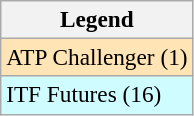<table class=wikitable style=font-size:97%>
<tr>
<th>Legend</th>
</tr>
<tr bgcolor=moccasin>
<td>ATP Challenger (1)</td>
</tr>
<tr bgcolor=cffcff>
<td>ITF Futures (16)</td>
</tr>
</table>
